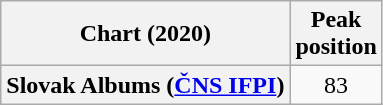<table class="wikitable plainrowheaders" style="text-align:center">
<tr>
<th scope="col">Chart (2020)</th>
<th scope="col">Peak<br>position</th>
</tr>
<tr>
<th scope="row">Slovak Albums (<a href='#'>ČNS IFPI</a>)</th>
<td>83</td>
</tr>
</table>
